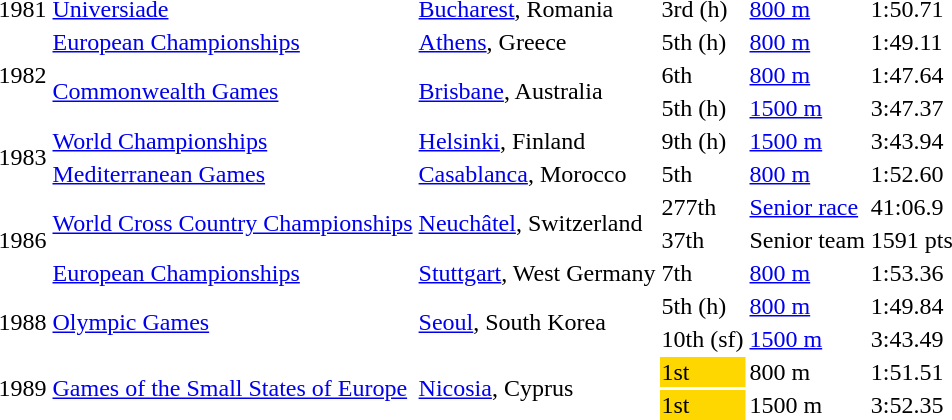<table>
<tr>
<td>1981</td>
<td><a href='#'>Universiade</a></td>
<td><a href='#'>Bucharest</a>, Romania</td>
<td>3rd (h)</td>
<td><a href='#'>800 m</a></td>
<td>1:50.71</td>
<td></td>
</tr>
<tr>
<td rowspan=3>1982</td>
<td><a href='#'>European Championships</a></td>
<td><a href='#'>Athens</a>, Greece</td>
<td>5th (h)</td>
<td><a href='#'>800 m</a></td>
<td>1:49.11</td>
<td></td>
</tr>
<tr>
<td rowspan=2><a href='#'>Commonwealth Games</a></td>
<td rowspan=2><a href='#'>Brisbane</a>, Australia</td>
<td>6th</td>
<td><a href='#'>800 m</a></td>
<td>1:47.64</td>
<td></td>
</tr>
<tr>
<td>5th (h)</td>
<td><a href='#'>1500 m</a></td>
<td>3:47.37</td>
<td></td>
</tr>
<tr>
<td rowspan=2>1983</td>
<td><a href='#'>World Championships</a></td>
<td><a href='#'>Helsinki</a>, Finland</td>
<td>9th (h)</td>
<td><a href='#'>1500 m</a></td>
<td>3:43.94</td>
<td></td>
</tr>
<tr>
<td><a href='#'>Mediterranean Games</a></td>
<td><a href='#'>Casablanca</a>, Morocco</td>
<td>5th</td>
<td><a href='#'>800 m</a></td>
<td>1:52.60</td>
<td></td>
</tr>
<tr>
<td rowspan=3>1986</td>
<td rowspan=2><a href='#'>World Cross Country Championships</a></td>
<td rowspan=2><a href='#'>Neuchâtel</a>, Switzerland</td>
<td>277th</td>
<td><a href='#'>Senior race</a></td>
<td>41:06.9</td>
<td></td>
</tr>
<tr>
<td>37th</td>
<td>Senior team</td>
<td>1591 pts</td>
<td></td>
</tr>
<tr>
<td><a href='#'>European Championships</a></td>
<td><a href='#'>Stuttgart</a>, West Germany</td>
<td>7th</td>
<td><a href='#'>800 m</a></td>
<td>1:53.36</td>
<td></td>
</tr>
<tr>
<td rowspan=2>1988</td>
<td rowspan=2><a href='#'>Olympic Games</a></td>
<td rowspan=2><a href='#'>Seoul</a>, South Korea</td>
<td>5th (h)</td>
<td><a href='#'>800 m</a></td>
<td>1:49.84</td>
<td></td>
</tr>
<tr>
<td>10th (sf)</td>
<td><a href='#'>1500 m</a></td>
<td>3:43.49</td>
<td></td>
</tr>
<tr>
<td rowspan=2>1989</td>
<td rowspan=2><a href='#'>Games of the Small States of Europe</a></td>
<td rowspan=2><a href='#'>Nicosia</a>, Cyprus</td>
<td bgcolor=gold>1st</td>
<td>800 m</td>
<td>1:51.51</td>
<td></td>
</tr>
<tr>
<td bgcolor=gold>1st</td>
<td>1500 m</td>
<td>3:52.35</td>
<td></td>
</tr>
</table>
